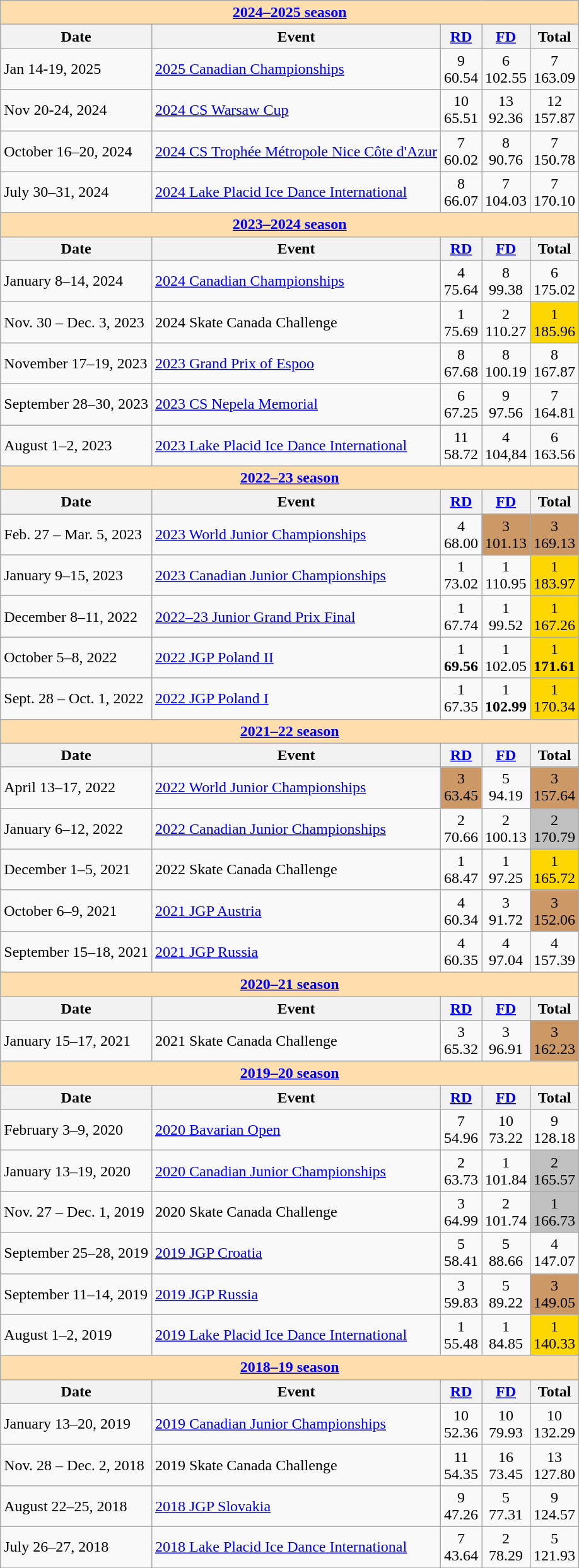<table class="wikitable">
<tr>
<th style="background-color: #ffdead; " colspan=5 align=center><a href='#'><strong>2024–2025 season</strong></a></th>
</tr>
<tr>
<th>Date</th>
<th>Event</th>
<th><a href='#'>RD</a></th>
<th><a href='#'>FD</a></th>
<th>Total</th>
</tr>
<tr>
<td>Jan 14-19, 2025</td>
<td><a href='#'>2025 Canadian Championships</a></td>
<td align=center>9 <br> 60.54</td>
<td align=center>6 <br> 102.55</td>
<td align=center>7 <br> 163.09</td>
</tr>
<tr>
<td>Nov 20-24, 2024</td>
<td><a href='#'>2024 CS Warsaw Cup</a></td>
<td align=center>10 <br> 65.51</td>
<td align=center>13 <br> 92.36</td>
<td align=center>12 <br> 157.87</td>
</tr>
<tr>
<td>October 16–20, 2024</td>
<td><a href='#'>2024 CS Trophée Métropole Nice Côte d'Azur</a></td>
<td align=center>7 <br> 60.02</td>
<td align=center>8 <br> 90.76</td>
<td align=center>7 <br> 150.78</td>
</tr>
<tr>
<td>July 30–31, 2024</td>
<td><a href='#'>2024 Lake Placid Ice Dance International</a></td>
<td align=center>8 <br> 66.07</td>
<td align=center>7 <br> 104.03</td>
<td align=center>7 <br> 170.10</td>
</tr>
<tr>
<th style="background-color: #ffdead; " colspan=5 align=center><a href='#'><strong>2023–2024 season</strong></a></th>
</tr>
<tr>
<th>Date</th>
<th>Event</th>
<th><a href='#'>RD</a></th>
<th><a href='#'>FD</a></th>
<th>Total</th>
</tr>
<tr>
<td>January 8–14, 2024</td>
<td><a href='#'>2024 Canadian Championships</a></td>
<td align=center>4 <br> 75.64</td>
<td align=center>8 <br> 99.38</td>
<td align=center>6 <br> 175.02</td>
</tr>
<tr>
<td>Nov. 30 – Dec. 3, 2023</td>
<td>2024 Skate Canada Challenge</td>
<td align=center>1 <br> 75.69</td>
<td align=center>2 <br> 110.27</td>
<td align=center bgcolor=gold>1 <br> 185.96</td>
</tr>
<tr>
<td>November 17–19, 2023</td>
<td><a href='#'>2023 Grand Prix of Espoo</a></td>
<td align=center>8 <br> 67.68</td>
<td align=center>8 <br> 100.19</td>
<td align=center>8 <br> 167.87</td>
</tr>
<tr>
<td>September 28–30, 2023</td>
<td><a href='#'>2023 CS Nepela Memorial</a></td>
<td align=center>6 <br> 67.25</td>
<td align=center>9 <br> 97.56</td>
<td align=center>7 <br> 164.81</td>
</tr>
<tr>
<td>August 1–2, 2023</td>
<td><a href='#'>2023 Lake Placid Ice Dance International</a></td>
<td align=center>11 <br> 58.72</td>
<td align=center>4 <br> 104,84</td>
<td align=center>6 <br> 163.56</td>
</tr>
<tr>
<th style="background-color: #ffdead;" colspan=5 align=center><a href='#'><strong>2022–23 season</strong></a></th>
</tr>
<tr>
<th>Date</th>
<th>Event</th>
<th><a href='#'>RD</a></th>
<th><a href='#'>FD</a></th>
<th>Total</th>
</tr>
<tr>
<td>Feb. 27 – Mar. 5, 2023</td>
<td><a href='#'>2023 World Junior Championships</a></td>
<td align=center>4 <br> 68.00</td>
<td align=center bgcolor=cc9966>3 <br> 101.13</td>
<td align=center bgcolor=cc9966>3 <br> 169.13</td>
</tr>
<tr>
<td>January 9–15, 2023</td>
<td><a href='#'>2023 Canadian Junior Championships</a></td>
<td align=center>1 <br> 73.02</td>
<td align=center>1 <br> 110.95</td>
<td align=center bgcolor=gold>1 <br> 183.97</td>
</tr>
<tr>
<td>December 8–11, 2022</td>
<td><a href='#'>2022–23 Junior Grand Prix Final</a></td>
<td align=center>1 <br> 67.74</td>
<td align=center>1 <br> 99.52</td>
<td align=center bgcolor=gold>1 <br> 167.26</td>
</tr>
<tr>
<td>October 5–8, 2022</td>
<td><a href='#'>2022 JGP Poland II</a></td>
<td align=center>1 <br> <strong>69.56</strong></td>
<td align=center>1 <br> 102.05</td>
<td align=center bgcolor=gold>1 <br> <strong>171.61</strong></td>
</tr>
<tr>
<td>Sept. 28 – Oct. 1, 2022</td>
<td><a href='#'>2022 JGP Poland I</a></td>
<td align=center>1 <br> 67.35</td>
<td align=center>1 <br> <strong>102.99</strong></td>
<td align=center bgcolor=gold>1 <br> 170.34</td>
</tr>
<tr>
<th style="background-color: #ffdead;" colspan=5 align=center><a href='#'><strong>2021–22 season</strong></a></th>
</tr>
<tr>
<th>Date</th>
<th>Event</th>
<th><a href='#'>RD</a></th>
<th><a href='#'>FD</a></th>
<th>Total</th>
</tr>
<tr>
<td>April 13–17, 2022</td>
<td><a href='#'>2022 World Junior Championships</a></td>
<td align=center bgcolor=cc9966>3 <br> 63.45</td>
<td align=center>5 <br> 94.19</td>
<td align=center bgcolor=cc9966>3 <br> 157.64</td>
</tr>
<tr>
<td>January 6–12, 2022</td>
<td><a href='#'>2022 Canadian Junior Championships</a></td>
<td align=center>2 <br> 70.66</td>
<td align=center>2 <br> 100.13</td>
<td align=center bgcolor=silver>2 <br> 170.79</td>
</tr>
<tr>
<td>December 1–5, 2021</td>
<td>2022 Skate Canada Challenge</td>
<td align=center>1 <br> 68.47</td>
<td align=center>1 <br> 97.25</td>
<td align=center bgcolor=gold>1 <br> 165.72</td>
</tr>
<tr>
<td>October 6–9, 2021</td>
<td><a href='#'>2021 JGP Austria</a></td>
<td align=center>4 <br> 60.34</td>
<td align=center>3 <br> 91.72</td>
<td align=center bgcolor=cc9966>3 <br> 152.06</td>
</tr>
<tr>
<td>September 15–18, 2021</td>
<td><a href='#'>2021 JGP Russia</a></td>
<td align=center>4 <br> 60.35</td>
<td align=center>4 <br> 97.04</td>
<td align=center>4 <br> 157.39</td>
</tr>
<tr>
<th style="background-color: #ffdead;" colspan=5 align=center><a href='#'><strong>2020–21 season</strong></a></th>
</tr>
<tr>
<th>Date</th>
<th>Event</th>
<th><a href='#'>RD</a></th>
<th><a href='#'>FD</a></th>
<th>Total</th>
</tr>
<tr>
<td>January 15–17, 2021</td>
<td>2021 Skate Canada Challenge</td>
<td align=center>3 <br> 65.32</td>
<td align=center>3 <br> 96.91</td>
<td align=center bgcolor=cc9966>3 <br> 162.23</td>
</tr>
<tr>
<th style="background-color: #ffdead;" colspan=5 align=center><a href='#'><strong>2019–20 season</strong></a></th>
</tr>
<tr>
<th>Date</th>
<th>Event</th>
<th><a href='#'>RD</a></th>
<th><a href='#'>FD</a></th>
<th>Total</th>
</tr>
<tr>
<td>February 3–9, 2020</td>
<td><a href='#'>2020 Bavarian Open</a></td>
<td align=center>7 <br> 54.96</td>
<td align=center>10 <br> 73.22</td>
<td align=center>9 <br> 128.18</td>
</tr>
<tr>
<td>January 13–19, 2020</td>
<td><a href='#'>2020 Canadian Junior Championships</a></td>
<td align=center>2 <br> 63.73</td>
<td align=center>1 <br> 101.84</td>
<td align=center bgcolor=silver>2 <br> 165.57</td>
</tr>
<tr>
<td>Nov. 27 – Dec. 1, 2019</td>
<td>2020 Skate Canada Challenge</td>
<td align=center>3 <br> 64.99</td>
<td align=center>2 <br> 101.74</td>
<td align=center bgcolor=silver>1 <br> 166.73</td>
</tr>
<tr>
<td>September 25–28, 2019</td>
<td><a href='#'>2019 JGP Croatia</a></td>
<td align=center>5 <br> 58.41</td>
<td align=center>5 <br> 88.66</td>
<td align=center>4 <br> 147.07</td>
</tr>
<tr>
<td>September 11–14, 2019</td>
<td><a href='#'>2019 JGP Russia</a></td>
<td align=center>3 <br> 59.83</td>
<td align=center>5 <br> 89.22</td>
<td align=center bgcolor=cc9966>3 <br> 149.05</td>
</tr>
<tr>
<td>August 1–2, 2019</td>
<td><a href='#'>2019 Lake Placid Ice Dance International</a></td>
<td align=center>1 <br> 55.48</td>
<td align=center>1 <br> 84.85</td>
<td align=center bgcolor=gold>1 <br> 140.33</td>
</tr>
<tr>
<th style="background-color: #ffdead;" colspan=5 align=center><a href='#'><strong>2018–19 season</strong></a></th>
</tr>
<tr>
<th>Date</th>
<th>Event</th>
<th><a href='#'>RD</a></th>
<th><a href='#'>FD</a></th>
<th>Total</th>
</tr>
<tr>
<td>January 13–20, 2019</td>
<td><a href='#'>2019 Canadian Junior Championships</a></td>
<td align=center>10 <br> 52.36</td>
<td align=center>10 <br> 79.93</td>
<td align=center>10 <br> 132.29</td>
</tr>
<tr>
<td>Nov. 28 – Dec. 2, 2018</td>
<td>2019 Skate Canada Challenge</td>
<td align=center>11 <br> 54.35</td>
<td align=center>16 <br> 73.45</td>
<td align=center>13 <br> 127.80</td>
</tr>
<tr>
<td>August 22–25, 2018</td>
<td><a href='#'>2018 JGP Slovakia</a></td>
<td align=center>9 <br> 47.26</td>
<td align=center>5 <br> 77.31</td>
<td align=center>9 <br> 124.57</td>
</tr>
<tr>
<td>July 26–27, 2018</td>
<td><a href='#'>2018 Lake Placid Ice Dance International</a></td>
<td align=center>7 <br> 43.64</td>
<td align=center>2 <br> 78.29</td>
<td align=center>5 <br> 121.93</td>
</tr>
<tr>
</tr>
</table>
